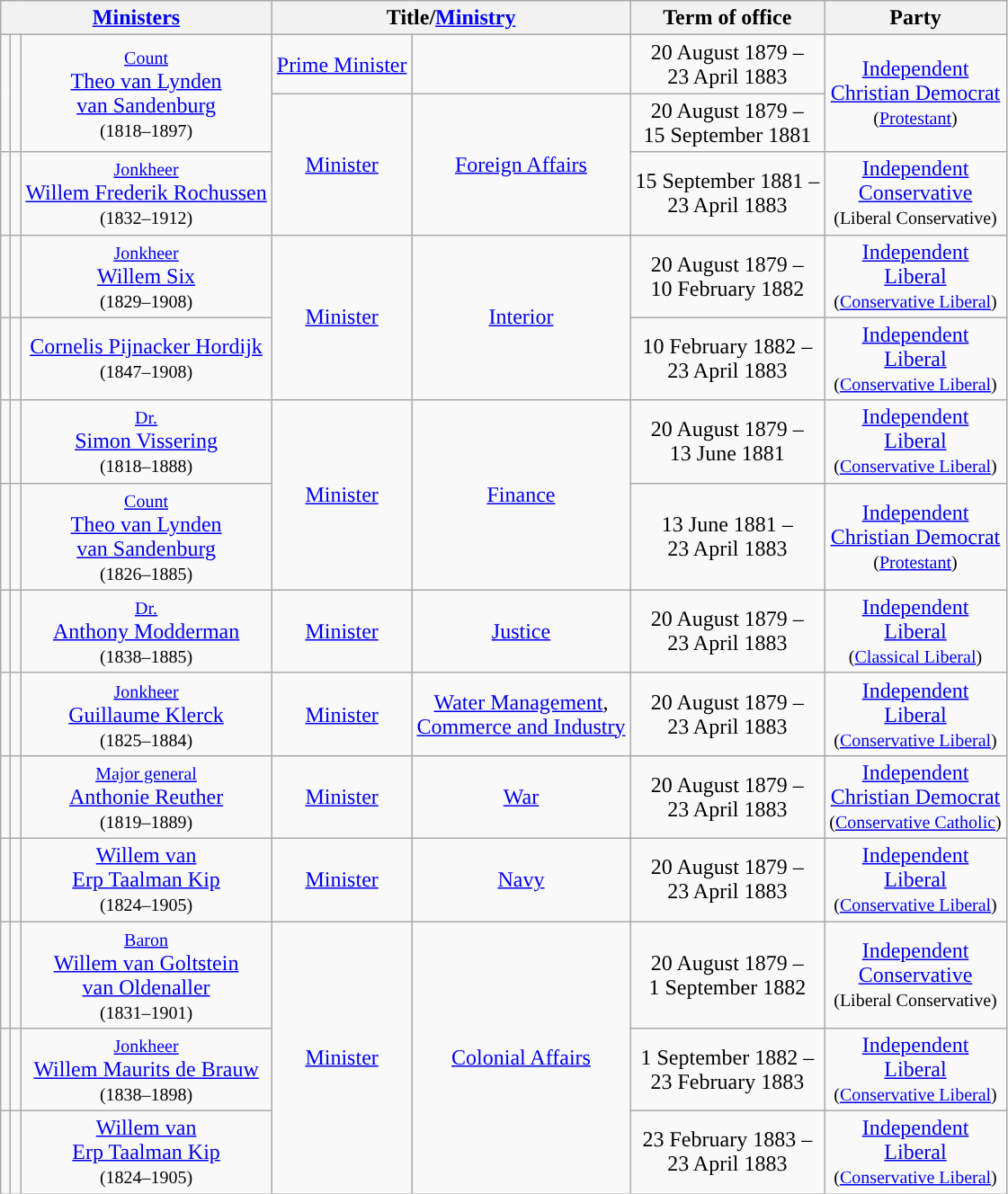<table class="wikitable" style="text-align:center">
<tr>
<th colspan=3><a href='#'>Ministers</a></th>
<th colspan=2>Title/<a href='#'>Ministry</a></th>
<th>Term of office</th>
<th>Party</th>
</tr>
<tr>
<td rowspan=2 style="background:"></td>
<td rowspan=2></td>
<td rowspan=2><small><a href='#'>Count</a></small> <br> <a href='#'>Theo van Lynden <br> van Sandenburg</a> <br> <small>(1818–1897)</small></td>
<td><a href='#'>Prime Minister</a></td>
<td></td>
<td>20 August 1879 – <br> 23 April 1883</td>
<td rowspan=2><a href='#'>Independent <br> Christian Democrat</a> <br> <small>(<a href='#'>Protestant</a>)</small></td>
</tr>
<tr>
<td rowspan=2><a href='#'>Minister</a></td>
<td rowspan=2><a href='#'>Foreign Affairs</a></td>
<td>20 August 1879 – <br> 15 September 1881 <br> </td>
</tr>
<tr>
<td style="background:"></td>
<td></td>
<td><small><a href='#'>Jonkheer</a></small> <br> <a href='#'>Willem Frederik Rochussen</a> <br> <small>(1832–1912)</small></td>
<td>15 September 1881 – <br> 23 April 1883</td>
<td><a href='#'>Independent <br> Conservative</a> <br> <small>(Liberal Conservative)</small></td>
</tr>
<tr>
<td style="background:"></td>
<td></td>
<td><small><a href='#'>Jonkheer</a></small> <br> <a href='#'>Willem Six</a> <br> <small>(1829–1908)</small></td>
<td rowspan=2><a href='#'>Minister</a></td>
<td rowspan=2><a href='#'>Interior</a></td>
<td>20 August 1879 – <br> 10 February 1882 <br> </td>
<td><a href='#'>Independent <br> Liberal</a> <br> <small>(<a href='#'>Conservative Liberal</a>)</small></td>
</tr>
<tr>
<td style="background:"></td>
<td></td>
<td><a href='#'>Cornelis Pijnacker Hordijk</a> <br> <small>(1847–1908)</small></td>
<td>10 February 1882 – <br> 23 April 1883</td>
<td><a href='#'>Independent <br> Liberal</a> <br> <small>(<a href='#'>Conservative Liberal</a>)</small></td>
</tr>
<tr>
<td style="background:"></td>
<td></td>
<td><small><a href='#'>Dr.</a></small> <br> <a href='#'>Simon Vissering</a> <br> <small>(1818–1888)</small></td>
<td rowspan=2><a href='#'>Minister</a></td>
<td rowspan=2><a href='#'>Finance</a></td>
<td>20 August 1879 – <br> 13 June 1881 <br> </td>
<td><a href='#'>Independent <br> Liberal</a> <br> <small>(<a href='#'>Conservative Liberal</a>)</small></td>
</tr>
<tr>
<td style="background:"></td>
<td></td>
<td><small><a href='#'>Count</a></small> <br> <a href='#'>Theo van Lynden <br> van Sandenburg</a> <br> <small>(1826–1885)</small></td>
<td>13 June 1881 – <br> 23 April 1883</td>
<td><a href='#'>Independent <br> Christian Democrat</a> <br> <small>(<a href='#'>Protestant</a>)</small></td>
</tr>
<tr>
<td style="background:"></td>
<td></td>
<td><small><a href='#'>Dr.</a></small> <br> <a href='#'>Anthony Modderman</a> <br> <small>(1838–1885)</small></td>
<td><a href='#'>Minister</a></td>
<td><a href='#'>Justice</a></td>
<td>20 August 1879 – <br> 23 April 1883</td>
<td><a href='#'>Independent <br> Liberal</a> <br> <small>(<a href='#'>Classical Liberal</a>)</small></td>
</tr>
<tr>
<td style="background:"></td>
<td></td>
<td><small><a href='#'>Jonkheer</a></small> <br> <a href='#'>Guillaume Klerck</a> <br> <small>(1825–1884)</small></td>
<td><a href='#'>Minister</a></td>
<td><a href='#'>Water Management</a>, <br> <a href='#'>Commerce and Industry</a></td>
<td>20 August 1879 – <br> 23 April 1883</td>
<td><a href='#'>Independent <br> Liberal</a> <br> <small>(<a href='#'>Conservative Liberal</a>)</small></td>
</tr>
<tr>
<td style="background:"></td>
<td></td>
<td><small><a href='#'>Major general</a></small> <br> <a href='#'>Anthonie Reuther</a> <br> <small>(1819–1889)</small></td>
<td><a href='#'>Minister</a></td>
<td><a href='#'>War</a></td>
<td>20 August 1879 – <br> 23 April 1883</td>
<td><a href='#'>Independent <br> Christian Democrat</a> <br> <small>(<a href='#'>Conservative Catholic</a>)</small></td>
</tr>
<tr>
<td style="background:"></td>
<td></td>
<td><a href='#'>Willem van <br> Erp Taalman Kip</a> <br> <small>(1824–1905)</small></td>
<td><a href='#'>Minister</a></td>
<td><a href='#'>Navy</a></td>
<td>20 August 1879 – <br> 23 April 1883</td>
<td><a href='#'>Independent <br> Liberal</a> <br> <small>(<a href='#'>Conservative Liberal</a>)</small></td>
</tr>
<tr>
<td style="background:"></td>
<td></td>
<td><small><a href='#'>Baron</a></small> <br> <a href='#'>Willem van Goltstein <br> van Oldenaller</a> <br> <small>(1831–1901)</small></td>
<td rowspan=3><a href='#'>Minister</a></td>
<td rowspan=3><a href='#'>Colonial Affairs</a></td>
<td>20 August 1879 – <br> 1 September 1882 <br> </td>
<td><a href='#'>Independent <br> Conservative</a> <br> <small>(Liberal Conservative)</small></td>
</tr>
<tr>
<td style="background:"></td>
<td></td>
<td><small><a href='#'>Jonkheer</a></small> <br> <a href='#'>Willem Maurits de Brauw</a> <br> <small>(1838–1898)</small></td>
<td>1 September 1882 – <br> 23 February 1883 <br> </td>
<td><a href='#'>Independent <br> Liberal</a> <br> <small>(<a href='#'>Conservative Liberal</a>)</small></td>
</tr>
<tr>
<td style="background:"></td>
<td></td>
<td><a href='#'>Willem van <br> Erp Taalman Kip</a> <br> <small>(1824–1905)</small></td>
<td>23 February 1883 – <br> 23 April 1883 <br> </td>
<td><a href='#'>Independent <br> Liberal</a> <br> <small>(<a href='#'>Conservative Liberal</a>)</small></td>
</tr>
</table>
